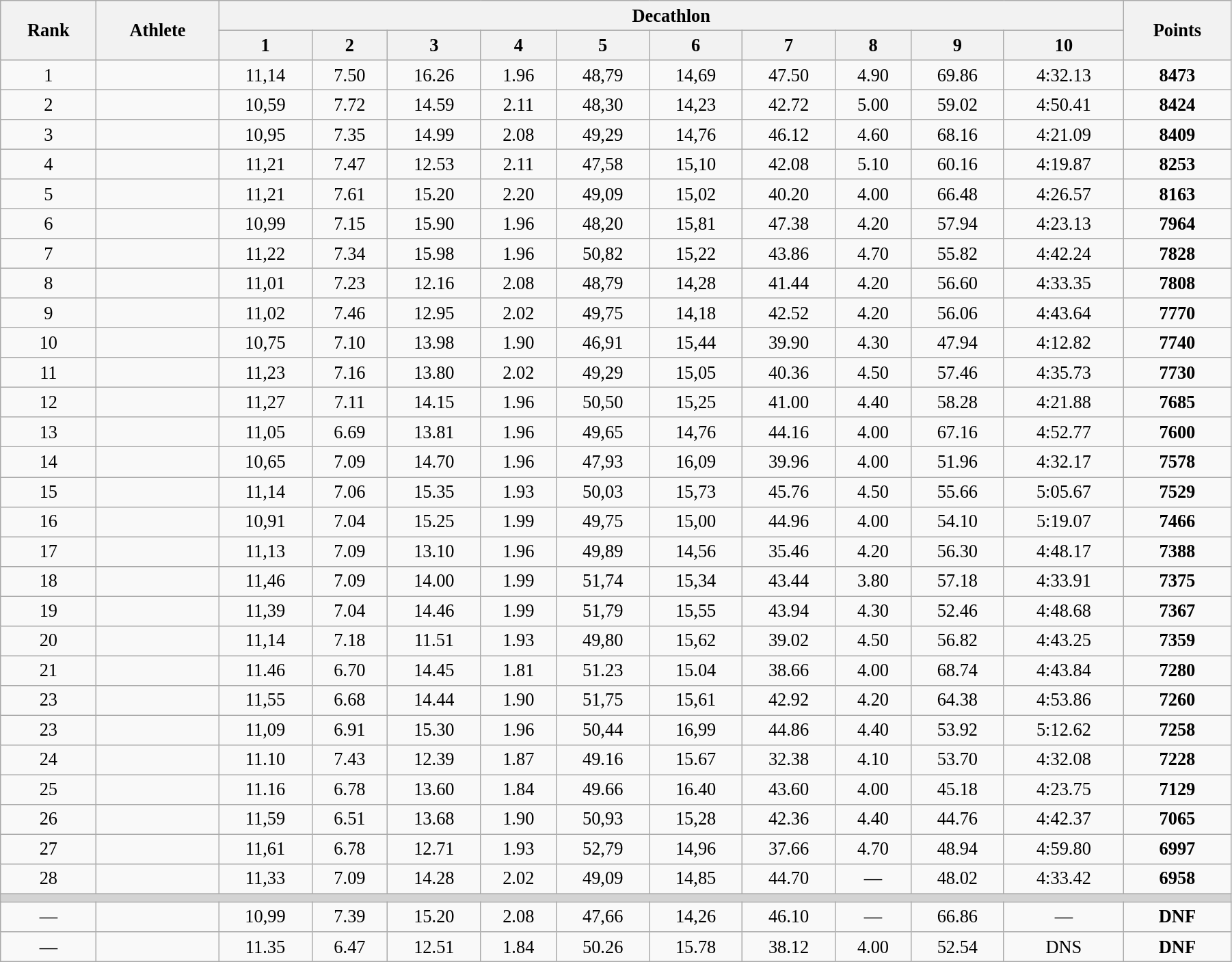<table class="wikitable" style=" text-align:center; font-size:110%;" width="95%">
<tr>
<th rowspan="2">Rank</th>
<th rowspan="2">Athlete</th>
<th colspan="10">Decathlon</th>
<th rowspan="2">Points</th>
</tr>
<tr>
<th>1</th>
<th>2</th>
<th>3</th>
<th>4</th>
<th>5</th>
<th>6</th>
<th>7</th>
<th>8</th>
<th>9</th>
<th>10</th>
</tr>
<tr>
<td>1</td>
<td align=left></td>
<td>11,14</td>
<td>7.50</td>
<td>16.26</td>
<td>1.96</td>
<td>48,79</td>
<td>14,69</td>
<td>47.50</td>
<td>4.90</td>
<td>69.86</td>
<td>4:32.13</td>
<td><strong>8473</strong></td>
</tr>
<tr>
<td>2</td>
<td align=left></td>
<td>10,59</td>
<td>7.72</td>
<td>14.59</td>
<td>2.11</td>
<td>48,30</td>
<td>14,23</td>
<td>42.72</td>
<td>5.00</td>
<td>59.02</td>
<td>4:50.41</td>
<td><strong>8424</strong></td>
</tr>
<tr>
<td>3</td>
<td align=left></td>
<td>10,95</td>
<td>7.35</td>
<td>14.99</td>
<td>2.08</td>
<td>49,29</td>
<td>14,76</td>
<td>46.12</td>
<td>4.60</td>
<td>68.16</td>
<td>4:21.09</td>
<td><strong>8409</strong></td>
</tr>
<tr>
<td>4</td>
<td align=left></td>
<td>11,21</td>
<td>7.47</td>
<td>12.53</td>
<td>2.11</td>
<td>47,58</td>
<td>15,10</td>
<td>42.08</td>
<td>5.10</td>
<td>60.16</td>
<td>4:19.87</td>
<td><strong>8253</strong></td>
</tr>
<tr>
<td>5</td>
<td align=left></td>
<td>11,21</td>
<td>7.61</td>
<td>15.20</td>
<td>2.20</td>
<td>49,09</td>
<td>15,02</td>
<td>40.20</td>
<td>4.00</td>
<td>66.48</td>
<td>4:26.57</td>
<td><strong>8163</strong></td>
</tr>
<tr>
<td>6</td>
<td align=left></td>
<td>10,99</td>
<td>7.15</td>
<td>15.90</td>
<td>1.96</td>
<td>48,20</td>
<td>15,81</td>
<td>47.38</td>
<td>4.20</td>
<td>57.94</td>
<td>4:23.13</td>
<td><strong>7964</strong></td>
</tr>
<tr>
<td>7</td>
<td align=left></td>
<td>11,22</td>
<td>7.34</td>
<td>15.98</td>
<td>1.96</td>
<td>50,82</td>
<td>15,22</td>
<td>43.86</td>
<td>4.70</td>
<td>55.82</td>
<td>4:42.24</td>
<td><strong>7828</strong></td>
</tr>
<tr>
<td>8</td>
<td align=left></td>
<td>11,01</td>
<td>7.23</td>
<td>12.16</td>
<td>2.08</td>
<td>48,79</td>
<td>14,28</td>
<td>41.44</td>
<td>4.20</td>
<td>56.60</td>
<td>4:33.35</td>
<td><strong>7808</strong></td>
</tr>
<tr>
<td>9</td>
<td align=left></td>
<td>11,02</td>
<td>7.46</td>
<td>12.95</td>
<td>2.02</td>
<td>49,75</td>
<td>14,18</td>
<td>42.52</td>
<td>4.20</td>
<td>56.06</td>
<td>4:43.64</td>
<td><strong>7770</strong></td>
</tr>
<tr>
<td>10</td>
<td align=left></td>
<td>10,75</td>
<td>7.10</td>
<td>13.98</td>
<td>1.90</td>
<td>46,91</td>
<td>15,44</td>
<td>39.90</td>
<td>4.30</td>
<td>47.94</td>
<td>4:12.82</td>
<td><strong>7740</strong></td>
</tr>
<tr>
<td>11</td>
<td align=left></td>
<td>11,23</td>
<td>7.16</td>
<td>13.80</td>
<td>2.02</td>
<td>49,29</td>
<td>15,05</td>
<td>40.36</td>
<td>4.50</td>
<td>57.46</td>
<td>4:35.73</td>
<td><strong>7730</strong></td>
</tr>
<tr>
<td>12</td>
<td align=left></td>
<td>11,27</td>
<td>7.11</td>
<td>14.15</td>
<td>1.96</td>
<td>50,50</td>
<td>15,25</td>
<td>41.00</td>
<td>4.40</td>
<td>58.28</td>
<td>4:21.88</td>
<td><strong>7685</strong></td>
</tr>
<tr>
<td>13</td>
<td align=left></td>
<td>11,05</td>
<td>6.69</td>
<td>13.81</td>
<td>1.96</td>
<td>49,65</td>
<td>14,76</td>
<td>44.16</td>
<td>4.00</td>
<td>67.16</td>
<td>4:52.77</td>
<td><strong>7600</strong></td>
</tr>
<tr>
<td>14</td>
<td align=left></td>
<td>10,65</td>
<td>7.09</td>
<td>14.70</td>
<td>1.96</td>
<td>47,93</td>
<td>16,09</td>
<td>39.96</td>
<td>4.00</td>
<td>51.96</td>
<td>4:32.17</td>
<td><strong>7578</strong></td>
</tr>
<tr>
<td>15</td>
<td align=left></td>
<td>11,14</td>
<td>7.06</td>
<td>15.35</td>
<td>1.93</td>
<td>50,03</td>
<td>15,73</td>
<td>45.76</td>
<td>4.50</td>
<td>55.66</td>
<td>5:05.67</td>
<td><strong>7529</strong></td>
</tr>
<tr>
<td>16</td>
<td align=left></td>
<td>10,91</td>
<td>7.04</td>
<td>15.25</td>
<td>1.99</td>
<td>49,75</td>
<td>15,00</td>
<td>44.96</td>
<td>4.00</td>
<td>54.10</td>
<td>5:19.07</td>
<td><strong>7466</strong></td>
</tr>
<tr>
<td>17</td>
<td align=left></td>
<td>11,13</td>
<td>7.09</td>
<td>13.10</td>
<td>1.96</td>
<td>49,89</td>
<td>14,56</td>
<td>35.46</td>
<td>4.20</td>
<td>56.30</td>
<td>4:48.17</td>
<td><strong>7388</strong></td>
</tr>
<tr>
<td>18</td>
<td align=left></td>
<td>11,46</td>
<td>7.09</td>
<td>14.00</td>
<td>1.99</td>
<td>51,74</td>
<td>15,34</td>
<td>43.44</td>
<td>3.80</td>
<td>57.18</td>
<td>4:33.91</td>
<td><strong>7375</strong></td>
</tr>
<tr>
<td>19</td>
<td align=left></td>
<td>11,39</td>
<td>7.04</td>
<td>14.46</td>
<td>1.99</td>
<td>51,79</td>
<td>15,55</td>
<td>43.94</td>
<td>4.30</td>
<td>52.46</td>
<td>4:48.68</td>
<td><strong>7367</strong></td>
</tr>
<tr>
<td>20</td>
<td align=left></td>
<td>11,14</td>
<td>7.18</td>
<td>11.51</td>
<td>1.93</td>
<td>49,80</td>
<td>15,62</td>
<td>39.02</td>
<td>4.50</td>
<td>56.82</td>
<td>4:43.25</td>
<td><strong>7359</strong></td>
</tr>
<tr>
<td>21</td>
<td align=left></td>
<td>11.46</td>
<td>6.70</td>
<td>14.45</td>
<td>1.81</td>
<td>51.23</td>
<td>15.04</td>
<td>38.66</td>
<td>4.00</td>
<td>68.74</td>
<td>4:43.84</td>
<td><strong>7280</strong></td>
</tr>
<tr>
<td>23</td>
<td align=left></td>
<td>11,55</td>
<td>6.68</td>
<td>14.44</td>
<td>1.90</td>
<td>51,75</td>
<td>15,61</td>
<td>42.92</td>
<td>4.20</td>
<td>64.38</td>
<td>4:53.86</td>
<td><strong>7260</strong></td>
</tr>
<tr>
<td>23</td>
<td align=left></td>
<td>11,09</td>
<td>6.91</td>
<td>15.30</td>
<td>1.96</td>
<td>50,44</td>
<td>16,99</td>
<td>44.86</td>
<td>4.40</td>
<td>53.92</td>
<td>5:12.62</td>
<td><strong>7258</strong></td>
</tr>
<tr>
<td>24</td>
<td align=left></td>
<td>11.10</td>
<td>7.43</td>
<td>12.39</td>
<td>1.87</td>
<td>49.16</td>
<td>15.67</td>
<td>32.38</td>
<td>4.10</td>
<td>53.70</td>
<td>4:32.08</td>
<td><strong>7228</strong></td>
</tr>
<tr>
<td>25</td>
<td align=left></td>
<td>11.16</td>
<td>6.78</td>
<td>13.60</td>
<td>1.84</td>
<td>49.66</td>
<td>16.40</td>
<td>43.60</td>
<td>4.00</td>
<td>45.18</td>
<td>4:23.75</td>
<td><strong>7129</strong></td>
</tr>
<tr>
<td>26</td>
<td align=left></td>
<td>11,59</td>
<td>6.51</td>
<td>13.68</td>
<td>1.90</td>
<td>50,93</td>
<td>15,28</td>
<td>42.36</td>
<td>4.40</td>
<td>44.76</td>
<td>4:42.37</td>
<td><strong>7065</strong></td>
</tr>
<tr>
<td>27</td>
<td align=left></td>
<td>11,61</td>
<td>6.78</td>
<td>12.71</td>
<td>1.93</td>
<td>52,79</td>
<td>14,96</td>
<td>37.66</td>
<td>4.70</td>
<td>48.94</td>
<td>4:59.80</td>
<td><strong>6997</strong></td>
</tr>
<tr>
<td>28</td>
<td align=left></td>
<td>11,33</td>
<td>7.09</td>
<td>14.28</td>
<td>2.02</td>
<td>49,09</td>
<td>14,85</td>
<td>44.70</td>
<td>—</td>
<td>48.02</td>
<td>4:33.42</td>
<td><strong>6958</strong></td>
</tr>
<tr>
<td colspan=13 bgcolor=lightgray></td>
</tr>
<tr>
<td>—</td>
<td align=left></td>
<td>10,99</td>
<td>7.39</td>
<td>15.20</td>
<td>2.08</td>
<td>47,66</td>
<td>14,26</td>
<td>46.10</td>
<td>—</td>
<td>66.86</td>
<td>—</td>
<td><strong>DNF</strong></td>
</tr>
<tr>
<td>—</td>
<td align=left></td>
<td>11.35</td>
<td>6.47</td>
<td>12.51</td>
<td>1.84</td>
<td>50.26</td>
<td>15.78</td>
<td>38.12</td>
<td>4.00</td>
<td>52.54</td>
<td>DNS</td>
<td><strong>DNF</strong></td>
</tr>
</table>
